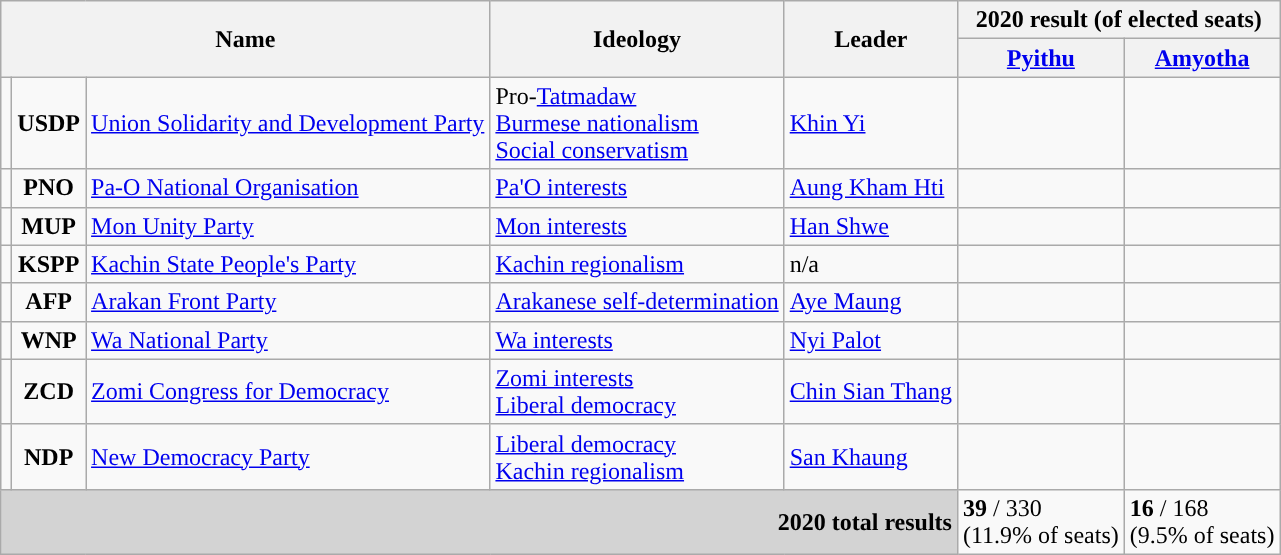<table class="wikitable">
<tr>
<th colspan="4" rowspan="2">Name</th>
<th rowspan="2">Ideology</th>
<th rowspan="2">Leader</th>
<th colspan="2">2020 result (of elected seats)</th>
</tr>
<tr>
<th><a href='#'>Pyithu</a></th>
<th><a href='#'>Amyotha</a></th>
</tr>
<tr>
<td style="background:"></td>
<td colspan="2" style="text-align:center;"><strong>USDP</strong></td>
<td><a href='#'>Union Solidarity and Development Party</a><br></td>
<td>Pro-<a href='#'>Tatmadaw</a><br><a href='#'>Burmese nationalism</a><br><a href='#'>Social conservatism</a></td>
<td><a href='#'>Khin Yi</a></td>
<td></td>
<td></td>
</tr>
<tr>
<td style="background:"></td>
<td colspan="2" style="text-align:center;"><strong>PNO</strong></td>
<td><a href='#'>Pa-O National Organisation</a><br></td>
<td><a href='#'>Pa'O interests</a></td>
<td><a href='#'>Aung Kham Hti</a></td>
<td></td>
<td></td>
</tr>
<tr>
<td style="background:"></td>
<td colspan="2" style="text-align:center;"><strong>MUP</strong></td>
<td><a href='#'>Mon Unity Party</a><br></td>
<td><a href='#'>Mon interests</a></td>
<td><a href='#'>Han Shwe</a></td>
<td></td>
<td></td>
</tr>
<tr>
<td style="background:"></td>
<td colspan="2" style="text-align:center;"><strong>KSPP</strong></td>
<td><a href='#'>Kachin State People's Party</a><br></td>
<td><a href='#'>Kachin regionalism</a></td>
<td>n/a</td>
<td></td>
<td></td>
</tr>
<tr>
<td style="background:"></td>
<td colspan="2" style="text-align:center;"><strong>AFP</strong></td>
<td><a href='#'>Arakan Front Party</a><br></td>
<td><a href='#'>Arakanese self-determination</a></td>
<td><a href='#'>Aye Maung</a></td>
<td></td>
<td></td>
</tr>
<tr>
<td style="background:"></td>
<td colspan="2" style="text-align:center;"><strong>WNP</strong></td>
<td><a href='#'>Wa National Party</a><br></td>
<td><a href='#'>Wa interests</a></td>
<td><a href='#'>Nyi Palot</a></td>
<td></td>
<td></td>
</tr>
<tr>
<td style="background:"></td>
<td colspan="2" style="text-align:center;"><strong>ZCD</strong></td>
<td><a href='#'>Zomi Congress for Democracy</a><br></td>
<td><a href='#'>Zomi interests</a><br><a href='#'>Liberal democracy</a></td>
<td><a href='#'>Chin Sian Thang</a></td>
<td></td>
<td></td>
</tr>
<tr>
<td style="background:"></td>
<td colspan="2" style="text-align:center;"><strong>NDP</strong></td>
<td><a href='#'>New Democracy Party</a><br></td>
<td><a href='#'>Liberal democracy</a><br><a href='#'>Kachin regionalism</a></td>
<td><a href='#'>San Khaung</a></td>
<td></td>
<td></td>
</tr>
<tr>
<td style="text-align:right; background:#d3d3d3" colspan=6><strong>2020 total results</strong></td>
<td><strong>39</strong> / 330<br>(11.9% of seats)</td>
<td><strong>16</strong> / 168<br>(9.5% of seats)</td>
</tr>
</table>
